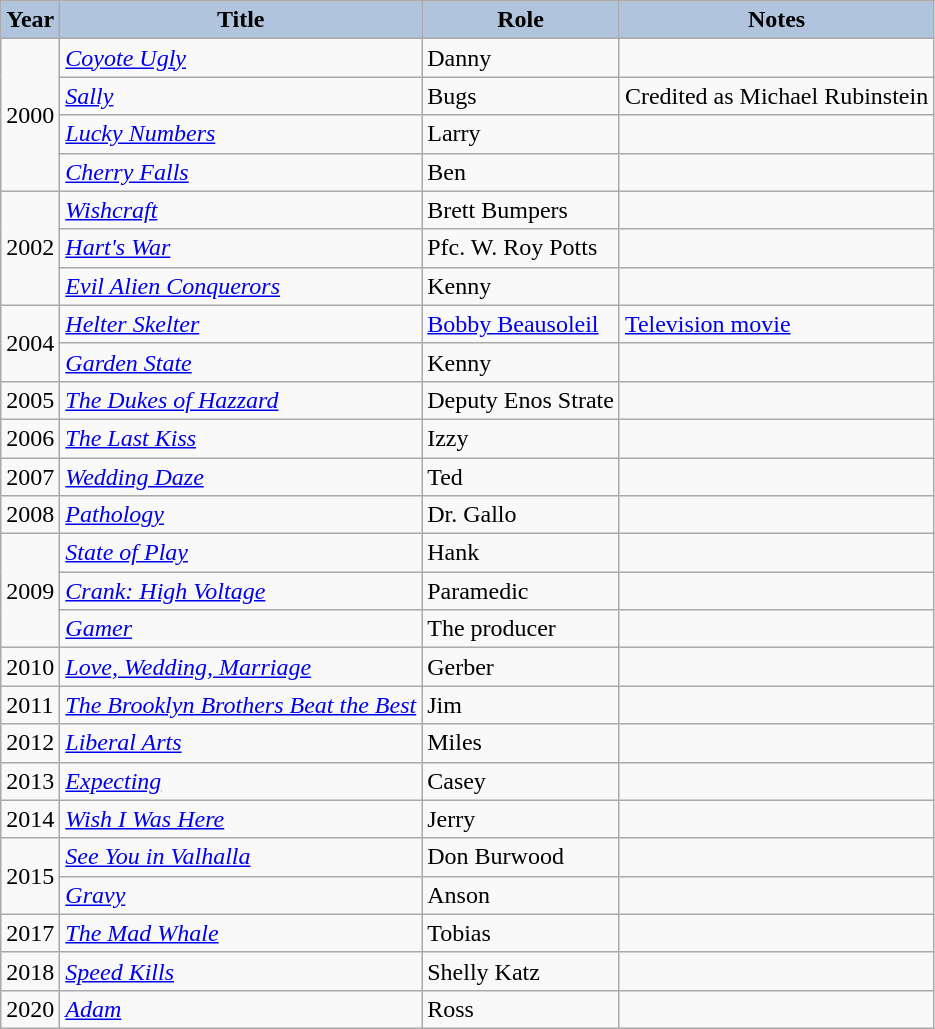<table class="wikitable">
<tr>
<th style="background:#b0c4de;">Year</th>
<th style="background:#b0c4de;">Title</th>
<th style="background:#b0c4de;">Role</th>
<th style="background:#b0c4de;">Notes</th>
</tr>
<tr>
<td rowspan=4>2000</td>
<td><em><a href='#'>Coyote Ugly</a></em></td>
<td>Danny</td>
<td></td>
</tr>
<tr>
<td><em><a href='#'>Sally</a></em></td>
<td>Bugs</td>
<td>Credited as Michael Rubinstein</td>
</tr>
<tr>
<td><em><a href='#'>Lucky Numbers</a></em></td>
<td>Larry</td>
<td></td>
</tr>
<tr>
<td><em><a href='#'>Cherry Falls</a></em></td>
<td>Ben</td>
<td></td>
</tr>
<tr>
<td rowspan=3>2002</td>
<td><em><a href='#'>Wishcraft</a></em></td>
<td>Brett Bumpers</td>
<td></td>
</tr>
<tr>
<td><em><a href='#'>Hart's War</a></em></td>
<td>Pfc. W. Roy Potts</td>
<td></td>
</tr>
<tr>
<td><em><a href='#'>Evil Alien Conquerors</a></em></td>
<td>Kenny</td>
<td></td>
</tr>
<tr>
<td rowspan=2>2004</td>
<td><em><a href='#'>Helter Skelter</a></em></td>
<td><a href='#'>Bobby Beausoleil</a></td>
<td><a href='#'>Television movie</a></td>
</tr>
<tr>
<td><em><a href='#'>Garden State</a></em></td>
<td>Kenny</td>
<td></td>
</tr>
<tr>
<td>2005</td>
<td><em><a href='#'>The Dukes of Hazzard</a></em></td>
<td>Deputy Enos Strate</td>
<td></td>
</tr>
<tr>
<td>2006</td>
<td><em><a href='#'>The Last Kiss</a></em></td>
<td>Izzy</td>
<td></td>
</tr>
<tr>
<td>2007</td>
<td><em><a href='#'>Wedding Daze</a></em></td>
<td>Ted</td>
<td></td>
</tr>
<tr>
<td>2008</td>
<td><em><a href='#'>Pathology</a></em></td>
<td>Dr. Gallo</td>
<td></td>
</tr>
<tr>
<td rowspan=3>2009</td>
<td><em><a href='#'>State of Play</a></em></td>
<td>Hank</td>
<td></td>
</tr>
<tr>
<td><em><a href='#'>Crank: High Voltage</a></em></td>
<td>Paramedic</td>
<td></td>
</tr>
<tr>
<td><em><a href='#'>Gamer</a></em></td>
<td>The producer</td>
<td></td>
</tr>
<tr>
<td>2010</td>
<td><em><a href='#'>Love, Wedding, Marriage</a></em></td>
<td>Gerber</td>
<td></td>
</tr>
<tr>
<td>2011</td>
<td><em><a href='#'>The Brooklyn Brothers Beat the Best</a></em></td>
<td>Jim</td>
<td></td>
</tr>
<tr>
<td>2012</td>
<td><em><a href='#'>Liberal Arts</a></em></td>
<td>Miles</td>
<td></td>
</tr>
<tr>
<td>2013</td>
<td><em><a href='#'>Expecting</a></em></td>
<td>Casey</td>
<td></td>
</tr>
<tr>
<td>2014</td>
<td><em><a href='#'>Wish I Was Here</a></em></td>
<td>Jerry</td>
<td></td>
</tr>
<tr>
<td rowspan=2>2015</td>
<td><em><a href='#'>See You in Valhalla</a></em></td>
<td>Don Burwood</td>
<td></td>
</tr>
<tr>
<td><em><a href='#'>Gravy</a></em></td>
<td>Anson</td>
<td></td>
</tr>
<tr>
<td>2017</td>
<td><em><a href='#'>The Mad Whale</a></em></td>
<td>Tobias</td>
<td></td>
</tr>
<tr>
<td>2018</td>
<td><em><a href='#'>Speed Kills</a></em></td>
<td>Shelly Katz</td>
<td></td>
</tr>
<tr>
<td>2020</td>
<td><em><a href='#'>Adam</a></em></td>
<td>Ross</td>
<td></td>
</tr>
</table>
